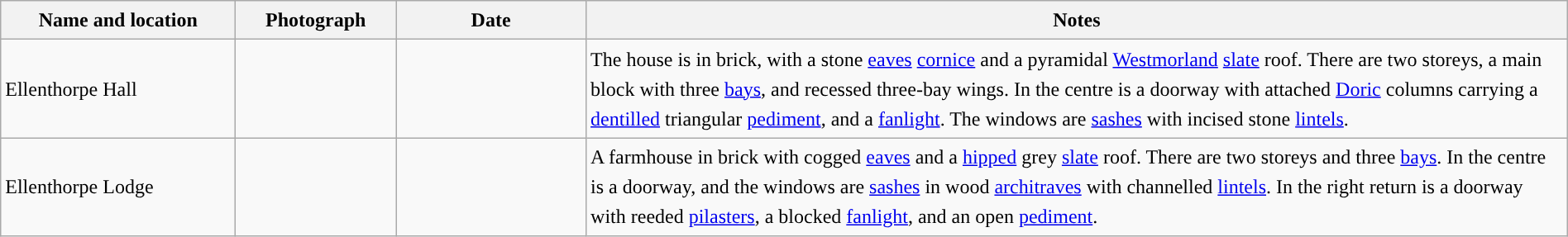<table class="wikitable sortable plainrowheaders" style="width:100%;border:0px;text-align:left;line-height:150%;">
<tr>
<th scope="col"  style="width:150px">Name and location</th>
<th scope="col"  style="width:100px" class="unsortable">Photograph</th>
<th scope="col"  style="width:120px">Date</th>
<th scope="col"  style="width:650px" class="unsortable">Notes</th>
</tr>
<tr>
<td>Ellenthorpe Hall<br><small></small></td>
<td></td>
<td align="center"></td>
<td>The house is in brick, with a stone <a href='#'>eaves</a> <a href='#'>cornice</a> and a pyramidal <a href='#'>Westmorland</a> <a href='#'>slate</a> roof.  There are two storeys, a main block with three <a href='#'>bays</a>, and recessed three-bay wings.  In the centre is a doorway with attached <a href='#'>Doric</a> columns carrying a <a href='#'>dentilled</a> triangular <a href='#'>pediment</a>, and a <a href='#'>fanlight</a>.  The windows are <a href='#'>sashes</a> with incised stone <a href='#'>lintels</a>.</td>
</tr>
<tr>
<td>Ellenthorpe Lodge<br><small></small></td>
<td></td>
<td align="center"></td>
<td>A farmhouse in brick with cogged <a href='#'>eaves</a> and a <a href='#'>hipped</a> grey <a href='#'>slate</a> roof.  There are two storeys and three <a href='#'>bays</a>.  In the centre is a doorway, and the windows are <a href='#'>sashes</a> in wood <a href='#'>architraves</a> with channelled <a href='#'>lintels</a>.  In the right return is a doorway with reeded <a href='#'>pilasters</a>, a blocked <a href='#'>fanlight</a>, and an open <a href='#'>pediment</a>.</td>
</tr>
<tr>
</tr>
</table>
